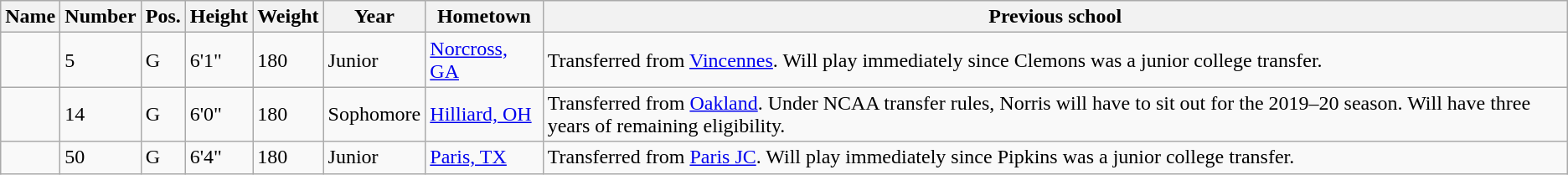<table class="wikitable sortable" border="1">
<tr>
<th>Name</th>
<th>Number</th>
<th>Pos.</th>
<th>Height</th>
<th>Weight</th>
<th>Year</th>
<th>Hometown</th>
<th class="unsortable">Previous school</th>
</tr>
<tr>
<td></td>
<td>5</td>
<td>G</td>
<td>6'1"</td>
<td>180</td>
<td>Junior</td>
<td><a href='#'>Norcross, GA</a></td>
<td>Transferred from <a href='#'>Vincennes</a>. Will play immediately since Clemons was a junior college transfer.</td>
</tr>
<tr>
<td></td>
<td>14</td>
<td>G</td>
<td>6'0"</td>
<td>180</td>
<td>Sophomore</td>
<td><a href='#'>Hilliard, OH</a></td>
<td>Transferred from <a href='#'>Oakland</a>. Under NCAA transfer rules, Norris will have to sit out for the 2019–20 season. Will have three years of remaining eligibility.</td>
</tr>
<tr>
<td></td>
<td>50</td>
<td>G</td>
<td>6'4"</td>
<td>180</td>
<td>Junior</td>
<td><a href='#'>Paris, TX</a></td>
<td>Transferred from <a href='#'>Paris JC</a>. Will play immediately since Pipkins was a junior college transfer.</td>
</tr>
</table>
